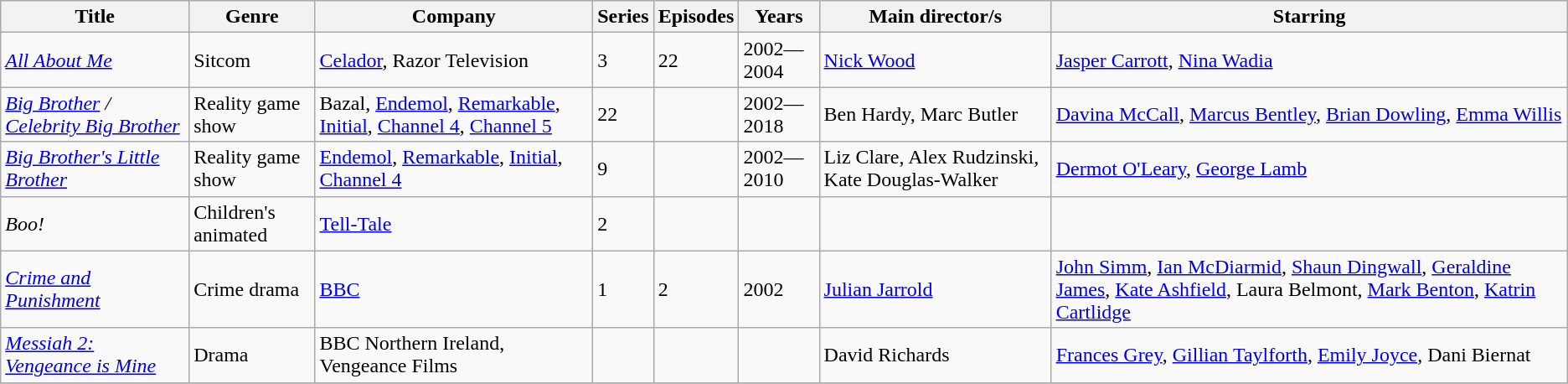<table class="wikitable unsortable">
<tr>
<th>Title</th>
<th>Genre</th>
<th>Company</th>
<th>Series</th>
<th>Episodes</th>
<th>Years</th>
<th>Main director/s</th>
<th>Starring</th>
</tr>
<tr>
<td><em><a href='#'>All About Me</a></em></td>
<td>Sitcom</td>
<td><a href='#'>Celador</a>, Razor Television</td>
<td>3</td>
<td>22</td>
<td>2002—2004</td>
<td><a href='#'>Nick Wood</a></td>
<td><a href='#'>Jasper Carrott</a>, <a href='#'>Nina Wadia</a></td>
</tr>
<tr>
<td><em><a href='#'>Big Brother</a> / <a href='#'>Celebrity Big Brother</a></em></td>
<td>Reality game show</td>
<td>Bazal, <a href='#'>Endemol</a>, <a href='#'>Remarkable</a>, <a href='#'>Initial</a>, <a href='#'>Channel 4</a>, <a href='#'>Channel 5</a></td>
<td>22</td>
<td></td>
<td>2002—2018</td>
<td>Ben Hardy, Marc Butler</td>
<td><a href='#'>Davina McCall</a>, <a href='#'>Marcus Bentley</a>, <a href='#'>Brian Dowling</a>, <a href='#'>Emma Willis</a></td>
</tr>
<tr>
<td><em><a href='#'>Big Brother's Little Brother</a></em></td>
<td>Reality game show</td>
<td><a href='#'>Endemol</a>, <a href='#'>Remarkable</a>, <a href='#'>Initial</a>, <a href='#'>Channel 4</a></td>
<td>9</td>
<td></td>
<td>2002—2010</td>
<td>Liz Clare, Alex Rudzinski, Kate Douglas-Walker</td>
<td><a href='#'>Dermot O'Leary</a>, <a href='#'>George Lamb</a></td>
</tr>
<tr>
<td><em>Boo!</em></td>
<td>Children's animated</td>
<td><a href='#'>Tell-Tale</a></td>
<td>2</td>
<td></td>
<td></td>
<td></td>
<td></td>
</tr>
<tr>
<td><em><a href='#'>Crime and Punishment</a></em></td>
<td>Crime drama</td>
<td><a href='#'>BBC</a></td>
<td>1</td>
<td>2</td>
<td>2002</td>
<td><a href='#'>Julian Jarrold</a></td>
<td><a href='#'>John Simm</a>, <a href='#'>Ian McDiarmid</a>, <a href='#'>Shaun Dingwall</a>, <a href='#'>Geraldine James</a>, <a href='#'>Kate Ashfield</a>, Laura Belmont, <a href='#'>Mark Benton</a>, <a href='#'>Katrin Cartlidge</a></td>
</tr>
<tr>
<td><em><a href='#'>Messiah 2: Vengeance is Mine</a></em></td>
<td>Drama</td>
<td>BBC Northern Ireland, Vengeance Films</td>
<td></td>
<td></td>
<td></td>
<td>David Richards</td>
<td><a href='#'>Frances Grey</a>, <a href='#'>Gillian Taylforth</a>, <a href='#'>Emily Joyce</a>, Dani Biernat</td>
</tr>
<tr>
</tr>
</table>
